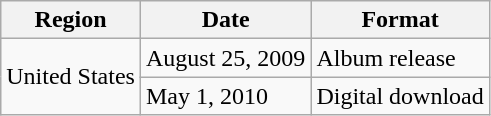<table class="wikitable">
<tr>
<th>Region</th>
<th>Date</th>
<th>Format</th>
</tr>
<tr>
<td rowspan="2">United States</td>
<td>August 25, 2009</td>
<td>Album release</td>
</tr>
<tr>
<td>May 1, 2010</td>
<td>Digital download</td>
</tr>
</table>
